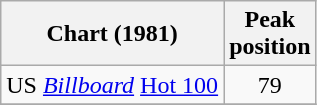<table class="wikitable">
<tr>
<th>Chart (1981)</th>
<th>Peak<br>position</th>
</tr>
<tr>
<td>US <em><a href='#'>Billboard</a></em> <a href='#'>Hot 100</a></td>
<td align="center">79</td>
</tr>
<tr>
</tr>
</table>
